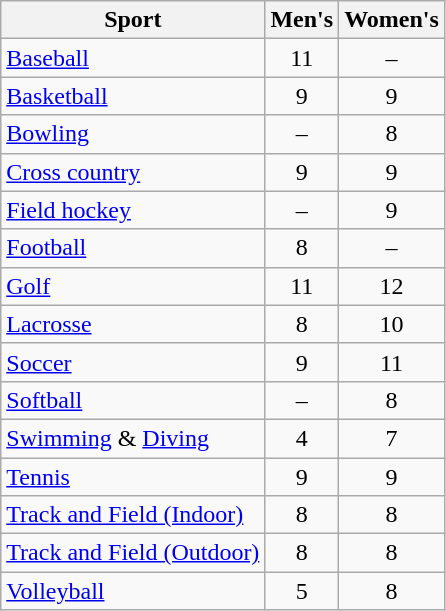<table class="wikitable" style="text-align: center">
<tr>
<th>Sport</th>
<th>Men's</th>
<th>Women's</th>
</tr>
<tr>
<td style="text-align: left"><a href='#'>Baseball</a></td>
<td>11</td>
<td>–</td>
</tr>
<tr>
<td style="text-align: left"><a href='#'>Basketball</a></td>
<td>9</td>
<td>9</td>
</tr>
<tr>
<td style="text-align: left"><a href='#'>Bowling</a></td>
<td>–</td>
<td>8</td>
</tr>
<tr>
<td style="text-align: left"><a href='#'>Cross country</a></td>
<td>9</td>
<td>9</td>
</tr>
<tr>
<td style="text-align: left"><a href='#'>Field hockey</a></td>
<td>–</td>
<td>9</td>
</tr>
<tr>
<td style="text-align: left"><a href='#'>Football</a></td>
<td>8</td>
<td>–</td>
</tr>
<tr>
<td style="text-align: left"><a href='#'>Golf</a></td>
<td>11</td>
<td>12</td>
</tr>
<tr>
<td style="text-align: left"><a href='#'>Lacrosse</a></td>
<td>8</td>
<td>10</td>
</tr>
<tr>
<td style="text-align: left"><a href='#'>Soccer</a></td>
<td>9</td>
<td>11</td>
</tr>
<tr>
<td style="text-align: left"><a href='#'>Softball</a></td>
<td>–</td>
<td>8</td>
</tr>
<tr>
<td style="text-align: left"><a href='#'>Swimming</a> & <a href='#'>Diving</a></td>
<td>4</td>
<td>7</td>
</tr>
<tr>
<td style="text-align: left"><a href='#'>Tennis</a></td>
<td>9</td>
<td>9</td>
</tr>
<tr>
<td style="text-align: left"><a href='#'>Track and Field (Indoor)</a></td>
<td>8</td>
<td>8</td>
</tr>
<tr>
<td style="text-align: left"><a href='#'>Track and Field (Outdoor)</a></td>
<td>8</td>
<td>8</td>
</tr>
<tr>
<td style="text-align: left"><a href='#'>Volleyball</a></td>
<td>5</td>
<td>8</td>
</tr>
</table>
